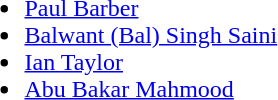<table>
<tr style="vertical-align:top">
<td><br><ul><li> <a href='#'>Paul Barber</a></li><li> <a href='#'>Balwant (Bal) Singh Saini</a></li><li> <a href='#'>Ian Taylor</a></li><li> <a href='#'>Abu Bakar Mahmood</a></li></ul></td>
</tr>
</table>
